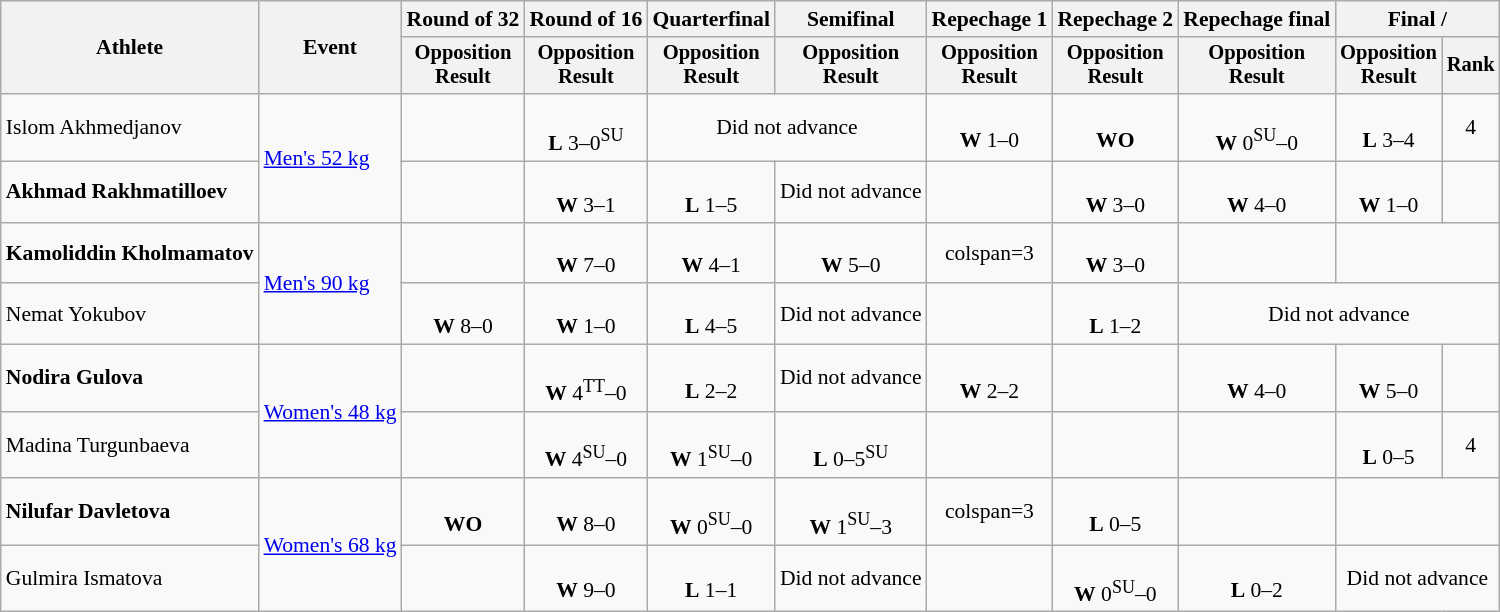<table class=wikitable style=font-size:90%;text-align:center>
<tr>
<th rowspan="2">Athlete</th>
<th rowspan="2">Event</th>
<th>Round of 32</th>
<th>Round of 16</th>
<th>Quarterfinal</th>
<th>Semifinal</th>
<th>Repechage 1</th>
<th>Repechage 2</th>
<th>Repechage final</th>
<th colspan=2>Final / </th>
</tr>
<tr style="font-size: 95%">
<th>Opposition<br>Result</th>
<th>Opposition<br>Result</th>
<th>Opposition<br>Result</th>
<th>Opposition<br>Result</th>
<th>Opposition<br>Result</th>
<th>Opposition<br>Result</th>
<th>Opposition<br>Result</th>
<th>Opposition<br>Result</th>
<th>Rank</th>
</tr>
<tr>
<td align=left>Islom Akhmedjanov</td>
<td align=left rowspan=2><a href='#'>Men's 52 kg</a></td>
<td></td>
<td><br><strong>L</strong> 3–0<sup>SU</sup></td>
<td colspan=2>Did not advance</td>
<td><br><strong>W</strong> 1–0</td>
<td><br><strong>WO</strong></td>
<td><br><strong>W</strong> 0<sup>SU</sup>–0</td>
<td><br><strong>L</strong> 3–4</td>
<td>4</td>
</tr>
<tr>
<td align=left><strong>Akhmad Rakhmatilloev</strong></td>
<td></td>
<td><br><strong>W</strong> 3–1</td>
<td><br><strong>L</strong> 1–5</td>
<td>Did not advance</td>
<td></td>
<td><br><strong>W</strong> 3–0</td>
<td><br><strong>W</strong> 4–0</td>
<td><br><strong>W</strong> 1–0</td>
<td></td>
</tr>
<tr>
<td align=left><strong>Kamoliddin Kholmamatov</strong></td>
<td align=left rowspan=2><a href='#'>Men's 90 kg</a></td>
<td></td>
<td><br><strong>W</strong> 7–0</td>
<td><br><strong>W</strong> 4–1</td>
<td><br><strong>W</strong> 5–0</td>
<td>colspan=3 </td>
<td><br><strong>W</strong> 3–0</td>
<td></td>
</tr>
<tr>
<td align=left>Nemat Yokubov</td>
<td><br><strong>W</strong> 8–0</td>
<td><br><strong>W</strong> 1–0</td>
<td><br><strong>L</strong> 4–5</td>
<td>Did not advance</td>
<td></td>
<td><br><strong>L</strong> 1–2</td>
<td colspan=3>Did not advance</td>
</tr>
<tr>
<td align=left><strong>Nodira Gulova</strong></td>
<td align=left rowspan=2><a href='#'>Women's 48 kg</a></td>
<td></td>
<td><br><strong>W</strong> 4<sup>TT</sup>–0</td>
<td><br><strong>L</strong> 2–2</td>
<td>Did not advance</td>
<td><br><strong>W</strong> 2–2</td>
<td></td>
<td><br><strong>W</strong> 4–0</td>
<td><br><strong>W</strong> 5–0</td>
<td></td>
</tr>
<tr>
<td align=left>Madina Turgunbaeva</td>
<td></td>
<td><br><strong>W</strong> 4<sup>SU</sup>–0</td>
<td><br><strong>W</strong> 1<sup>SU</sup>–0</td>
<td><br><strong>L</strong> 0–5<sup>SU</sup></td>
<td></td>
<td></td>
<td></td>
<td><br><strong>L</strong> 0–5</td>
<td>4</td>
</tr>
<tr>
<td align=left><strong>Nilufar Davletova</strong></td>
<td align=left rowspan=2><a href='#'>Women's 68 kg</a></td>
<td><br><strong>WO</strong></td>
<td><br><strong>W</strong> 8–0</td>
<td><br><strong>W</strong> 0<sup>SU</sup>–0</td>
<td><br><strong>W</strong> 1<sup>SU</sup>–3</td>
<td>colspan=3 </td>
<td><br><strong>L</strong> 0–5</td>
<td></td>
</tr>
<tr>
<td align=left>Gulmira Ismatova</td>
<td></td>
<td><br><strong>W</strong> 9–0</td>
<td><br><strong>L</strong> 1–1</td>
<td>Did not advance</td>
<td></td>
<td><br><strong>W</strong> 0<sup>SU</sup>–0</td>
<td><br><strong>L</strong> 0–2</td>
<td colspan=2>Did not advance</td>
</tr>
</table>
